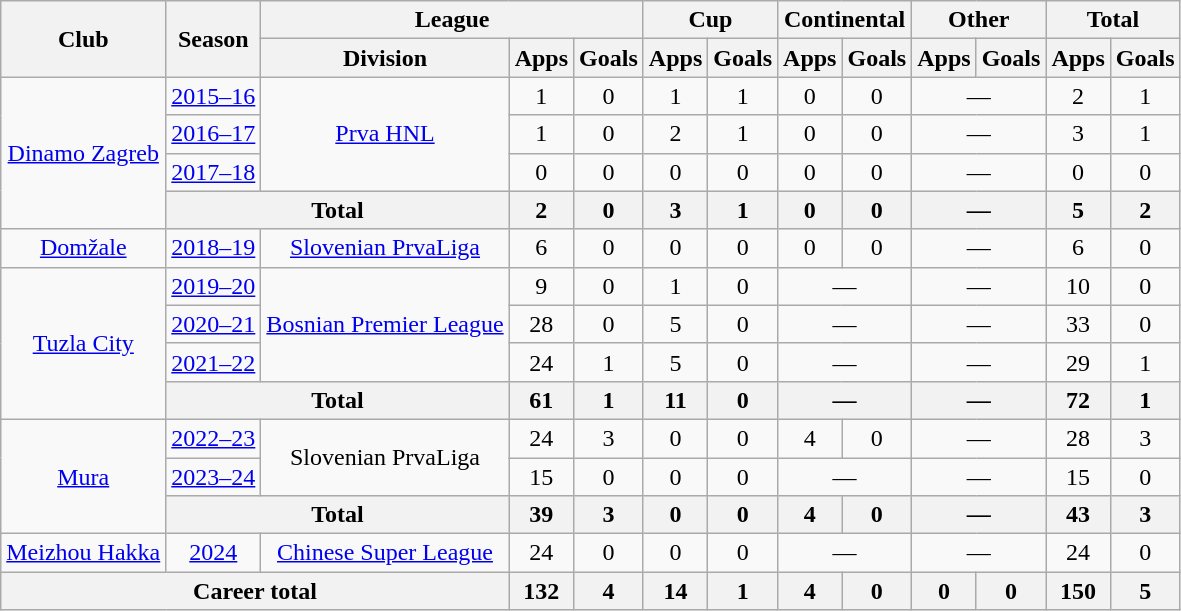<table class="wikitable" style="text-align: center">
<tr>
<th rowspan="2">Club</th>
<th rowspan="2">Season</th>
<th colspan="3">League</th>
<th colspan="2">Cup</th>
<th colspan="2">Continental</th>
<th colspan="2">Other</th>
<th colspan="2">Total</th>
</tr>
<tr>
<th>Division</th>
<th>Apps</th>
<th>Goals</th>
<th>Apps</th>
<th>Goals</th>
<th>Apps</th>
<th>Goals</th>
<th>Apps</th>
<th>Goals</th>
<th>Apps</th>
<th>Goals</th>
</tr>
<tr>
<td rowspan="4"><a href='#'>Dinamo Zagreb</a></td>
<td><a href='#'>2015–16</a></td>
<td rowspan="3"><a href='#'>Prva HNL</a></td>
<td>1</td>
<td>0</td>
<td>1</td>
<td>1</td>
<td>0</td>
<td>0</td>
<td colspan=2>—</td>
<td>2</td>
<td>1</td>
</tr>
<tr>
<td><a href='#'>2016–17</a></td>
<td>1</td>
<td>0</td>
<td>2</td>
<td>1</td>
<td>0</td>
<td>0</td>
<td colspan=2>—</td>
<td>3</td>
<td>1</td>
</tr>
<tr>
<td><a href='#'>2017–18</a></td>
<td>0</td>
<td>0</td>
<td>0</td>
<td>0</td>
<td>0</td>
<td>0</td>
<td colspan=2>—</td>
<td>0</td>
<td>0</td>
</tr>
<tr>
<th colspan="2"><strong>Total</strong></th>
<th>2</th>
<th>0</th>
<th>3</th>
<th>1</th>
<th>0</th>
<th>0</th>
<th colspan=2>—</th>
<th>5</th>
<th>2</th>
</tr>
<tr>
<td><a href='#'>Domžale</a></td>
<td><a href='#'>2018–19</a></td>
<td><a href='#'>Slovenian PrvaLiga</a></td>
<td>6</td>
<td>0</td>
<td>0</td>
<td>0</td>
<td>0</td>
<td>0</td>
<td colspan=2>—</td>
<td>6</td>
<td>0</td>
</tr>
<tr>
<td rowspan="4"><a href='#'>Tuzla City</a></td>
<td><a href='#'>2019–20</a></td>
<td rowspan="3"><a href='#'>Bosnian Premier League</a></td>
<td>9</td>
<td>0</td>
<td>1</td>
<td>0</td>
<td colspan=2>—</td>
<td colspan=2>—</td>
<td>10</td>
<td>0</td>
</tr>
<tr>
<td><a href='#'>2020–21</a></td>
<td>28</td>
<td>0</td>
<td>5</td>
<td>0</td>
<td colspan=2>—</td>
<td colspan=2>—</td>
<td>33</td>
<td>0</td>
</tr>
<tr>
<td><a href='#'>2021–22</a></td>
<td>24</td>
<td>1</td>
<td>5</td>
<td>0</td>
<td colspan=2>—</td>
<td colspan=2>—</td>
<td>29</td>
<td>1</td>
</tr>
<tr>
<th colspan="2"><strong>Total</strong></th>
<th>61</th>
<th>1</th>
<th>11</th>
<th>0</th>
<th colspan=2>—</th>
<th colspan=2>—</th>
<th>72</th>
<th>1</th>
</tr>
<tr>
<td rowspan="3"><a href='#'>Mura</a></td>
<td><a href='#'>2022–23</a></td>
<td rowspan="2">Slovenian PrvaLiga</td>
<td>24</td>
<td>3</td>
<td>0</td>
<td>0</td>
<td>4</td>
<td>0</td>
<td colspan=2>—</td>
<td>28</td>
<td>3</td>
</tr>
<tr>
<td><a href='#'>2023–24</a></td>
<td>15</td>
<td>0</td>
<td>0</td>
<td>0</td>
<td colspan=2>—</td>
<td colspan=2>—</td>
<td>15</td>
<td>0</td>
</tr>
<tr>
<th colspan="2"><strong>Total</strong></th>
<th>39</th>
<th>3</th>
<th>0</th>
<th>0</th>
<th>4</th>
<th>0</th>
<th colspan=2>—</th>
<th>43</th>
<th>3</th>
</tr>
<tr>
<td><a href='#'>Meizhou Hakka</a></td>
<td><a href='#'>2024</a></td>
<td><a href='#'>Chinese Super League</a></td>
<td>24</td>
<td>0</td>
<td>0</td>
<td>0</td>
<td colspan=2>—</td>
<td colspan=2>—</td>
<td>24</td>
<td>0</td>
</tr>
<tr>
<th colspan=3>Career total</th>
<th>132</th>
<th>4</th>
<th>14</th>
<th>1</th>
<th>4</th>
<th>0</th>
<th>0</th>
<th>0</th>
<th>150</th>
<th>5</th>
</tr>
</table>
